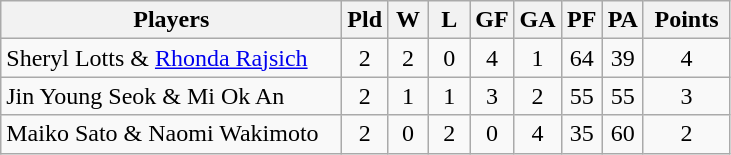<table class=wikitable style="text-align:center">
<tr>
<th width=220>Players</th>
<th width=20>Pld</th>
<th width=20>W</th>
<th width=20>L</th>
<th width=20>GF</th>
<th width=20>GA</th>
<th width=20>PF</th>
<th width=20>PA</th>
<th width=50>Points</th>
</tr>
<tr>
<td align=left> Sheryl Lotts & <a href='#'>Rhonda Rajsich</a></td>
<td>2</td>
<td>2</td>
<td>0</td>
<td>4</td>
<td>1</td>
<td>64</td>
<td>39</td>
<td>4</td>
</tr>
<tr>
<td align=left> Jin Young Seok & Mi Ok An</td>
<td>2</td>
<td>1</td>
<td>1</td>
<td>3</td>
<td>2</td>
<td>55</td>
<td>55</td>
<td>3</td>
</tr>
<tr>
<td align=left> Maiko Sato & Naomi Wakimoto</td>
<td>2</td>
<td>0</td>
<td>2</td>
<td>0</td>
<td>4</td>
<td>35</td>
<td>60</td>
<td>2</td>
</tr>
</table>
